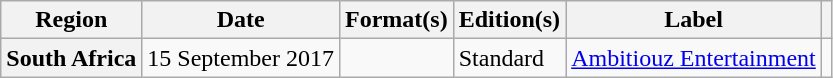<table class="wikitable plainrowheaders">
<tr>
<th scope="col">Region</th>
<th scope="col">Date</th>
<th scope="col">Format(s)</th>
<th scope="col">Edition(s)</th>
<th scope="col">Label</th>
<th scope="col"></th>
</tr>
<tr>
<th scope="row">South Africa</th>
<td>15 September 2017</td>
<td></td>
<td>Standard</td>
<td><a href='#'>Ambitiouz Entertainment</a></td>
<td></td>
</tr>
</table>
